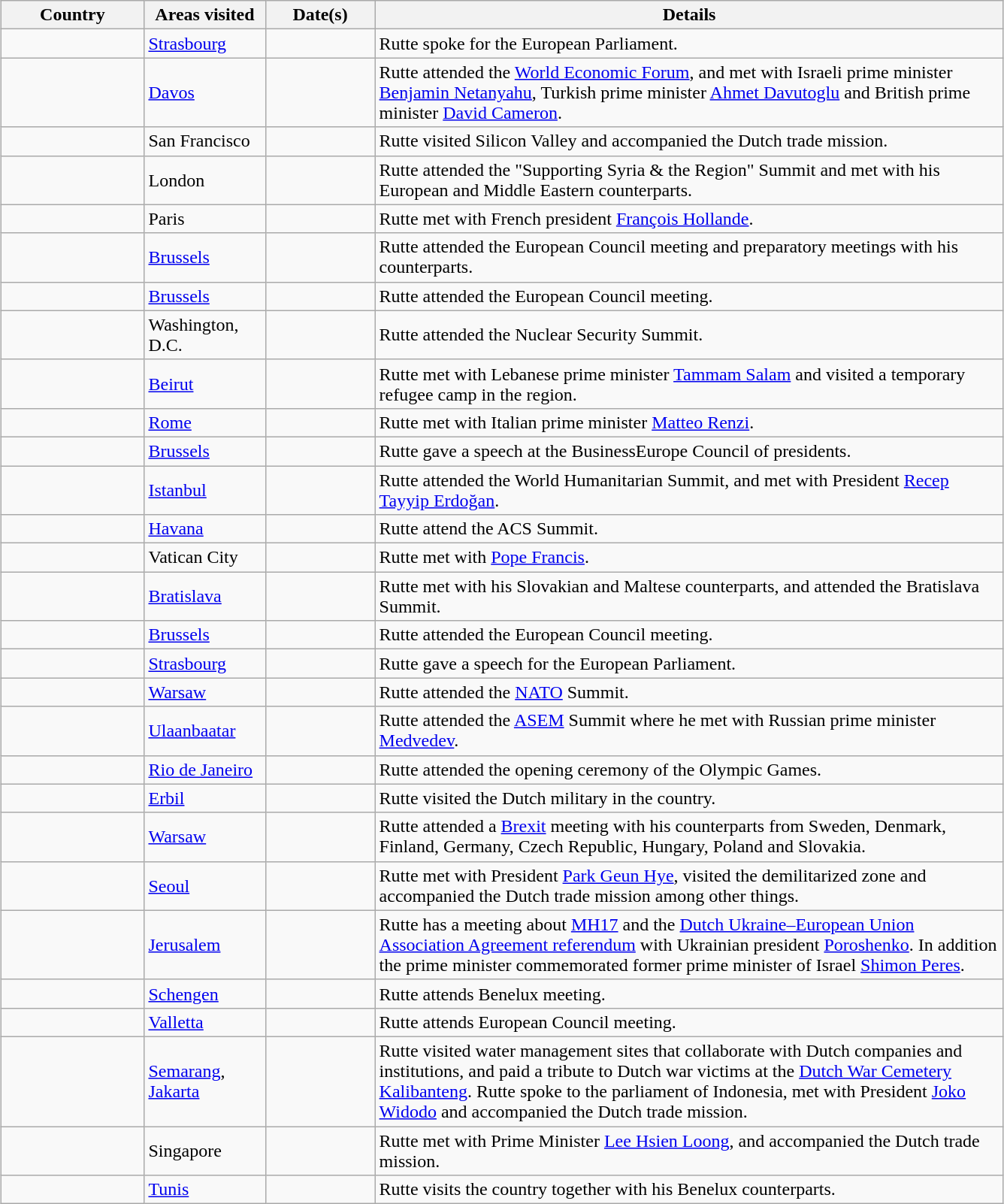<table class="wikitable sortable outercollapse" style="margin: 1em auto 1em auto">
<tr>
<th width=120>Country</th>
<th width=100>Areas visited</th>
<th width=90>Date(s)</th>
<th width=550 class=unsortable>Details</th>
</tr>
<tr>
<td></td>
<td><a href='#'>Strasbourg</a></td>
<td></td>
<td>Rutte spoke for the European Parliament.</td>
</tr>
<tr>
<td></td>
<td><a href='#'>Davos</a></td>
<td></td>
<td>Rutte attended the <a href='#'>World Economic Forum</a>, and met with Israeli prime minister <a href='#'>Benjamin Netanyahu</a>, Turkish prime minister <a href='#'>Ahmet Davutoglu</a> and British prime minister <a href='#'>David Cameron</a>.</td>
</tr>
<tr>
<td></td>
<td>San Francisco</td>
<td></td>
<td>Rutte visited Silicon Valley and accompanied the Dutch trade mission.</td>
</tr>
<tr>
<td></td>
<td>London</td>
<td></td>
<td>Rutte attended the "Supporting Syria & the Region" Summit and met with his European and Middle Eastern counterparts.</td>
</tr>
<tr>
<td></td>
<td>Paris</td>
<td></td>
<td>Rutte met with French president <a href='#'>François Hollande</a>.</td>
</tr>
<tr>
<td></td>
<td><a href='#'>Brussels</a></td>
<td></td>
<td>Rutte attended the European Council meeting and preparatory meetings with his counterparts.</td>
</tr>
<tr>
<td></td>
<td><a href='#'>Brussels</a></td>
<td></td>
<td>Rutte attended the European Council meeting.</td>
</tr>
<tr>
<td></td>
<td>Washington, D.C.</td>
<td></td>
<td>Rutte attended the Nuclear Security Summit.</td>
</tr>
<tr>
<td></td>
<td><a href='#'>Beirut</a></td>
<td></td>
<td>Rutte met with Lebanese prime minister <a href='#'>Tammam Salam</a> and visited a temporary refugee camp in the region.</td>
</tr>
<tr>
<td></td>
<td><a href='#'>Rome</a></td>
<td></td>
<td>Rutte met with Italian prime minister <a href='#'>Matteo Renzi</a>.</td>
</tr>
<tr>
<td></td>
<td><a href='#'>Brussels</a></td>
<td></td>
<td>Rutte gave a speech at the BusinessEurope Council of presidents.</td>
</tr>
<tr>
<td></td>
<td><a href='#'>Istanbul</a></td>
<td></td>
<td>Rutte attended the World Humanitarian Summit, and met with President <a href='#'>Recep Tayyip Erdoğan</a>.</td>
</tr>
<tr>
<td></td>
<td><a href='#'>Havana</a></td>
<td></td>
<td>Rutte attend the ACS Summit.</td>
</tr>
<tr>
<td></td>
<td>Vatican City</td>
<td></td>
<td>Rutte met with <a href='#'>Pope Francis</a>.</td>
</tr>
<tr>
<td></td>
<td><a href='#'>Bratislava</a></td>
<td></td>
<td>Rutte met with his Slovakian and Maltese counterparts, and attended the Bratislava Summit.</td>
</tr>
<tr>
<td></td>
<td><a href='#'>Brussels</a></td>
<td></td>
<td>Rutte attended the European Council meeting.</td>
</tr>
<tr>
<td></td>
<td><a href='#'>Strasbourg</a></td>
<td></td>
<td>Rutte gave a speech for the European Parliament.</td>
</tr>
<tr>
<td></td>
<td><a href='#'>Warsaw</a></td>
<td></td>
<td>Rutte attended the <a href='#'>NATO</a> Summit.</td>
</tr>
<tr>
<td></td>
<td><a href='#'>Ulaanbaatar</a></td>
<td></td>
<td>Rutte attended the <a href='#'>ASEM</a> Summit where he met with Russian prime minister <a href='#'>Medvedev</a>.</td>
</tr>
<tr>
<td></td>
<td><a href='#'>Rio de Janeiro</a></td>
<td></td>
<td>Rutte attended the opening ceremony of the Olympic Games.</td>
</tr>
<tr>
<td></td>
<td><a href='#'>Erbil</a></td>
<td></td>
<td>Rutte visited the Dutch military in the country.</td>
</tr>
<tr>
<td></td>
<td><a href='#'>Warsaw</a></td>
<td></td>
<td>Rutte attended a <a href='#'>Brexit</a> meeting with his counterparts from Sweden, Denmark, Finland, Germany, Czech Republic, Hungary, Poland and Slovakia.</td>
</tr>
<tr>
<td></td>
<td><a href='#'>Seoul</a></td>
<td></td>
<td>Rutte met with President <a href='#'>Park Geun Hye</a>, visited the demilitarized zone and accompanied the Dutch trade mission among other things.</td>
</tr>
<tr>
<td></td>
<td><a href='#'>Jerusalem</a></td>
<td></td>
<td>Rutte has a meeting about <a href='#'>MH17</a> and the <a href='#'>Dutch Ukraine–European Union Association Agreement referendum</a> with Ukrainian president <a href='#'>Poroshenko</a>. In addition the prime minister commemorated former prime minister of Israel <a href='#'>Shimon Peres</a>.</td>
</tr>
<tr>
<td></td>
<td><a href='#'>Schengen</a></td>
<td></td>
<td>Rutte attends Benelux meeting.</td>
</tr>
<tr>
<td></td>
<td><a href='#'>Valletta</a></td>
<td></td>
<td>Rutte attends European Council meeting.</td>
</tr>
<tr>
<td></td>
<td><a href='#'>Semarang</a>, <a href='#'>Jakarta</a></td>
<td></td>
<td>Rutte visited water management sites that collaborate with Dutch companies and institutions, and paid a tribute to Dutch war victims at the <a href='#'>Dutch War Cemetery Kalibanteng</a>. Rutte spoke to the parliament of Indonesia, met with President <a href='#'>Joko Widodo</a> and accompanied the Dutch trade mission.</td>
</tr>
<tr>
<td></td>
<td>Singapore</td>
<td></td>
<td>Rutte met with Prime Minister <a href='#'>Lee Hsien Loong</a>, and accompanied the Dutch trade mission.</td>
</tr>
<tr>
<td></td>
<td><a href='#'>Tunis</a></td>
<td></td>
<td>Rutte visits the country together with his Benelux counterparts.</td>
</tr>
</table>
